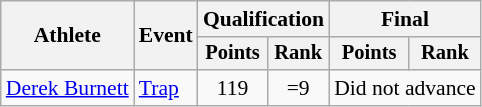<table class="wikitable" style="font-size:90%">
<tr>
<th rowspan="2">Athlete</th>
<th rowspan="2">Event</th>
<th colspan=2>Qualification</th>
<th colspan=2>Final</th>
</tr>
<tr style="font-size:95%">
<th>Points</th>
<th>Rank</th>
<th>Points</th>
<th>Rank</th>
</tr>
<tr align=center>
<td align=left><a href='#'>Derek Burnett</a></td>
<td align=left><a href='#'>Trap</a></td>
<td>119</td>
<td>=9</td>
<td colspan=2>Did not advance</td>
</tr>
</table>
